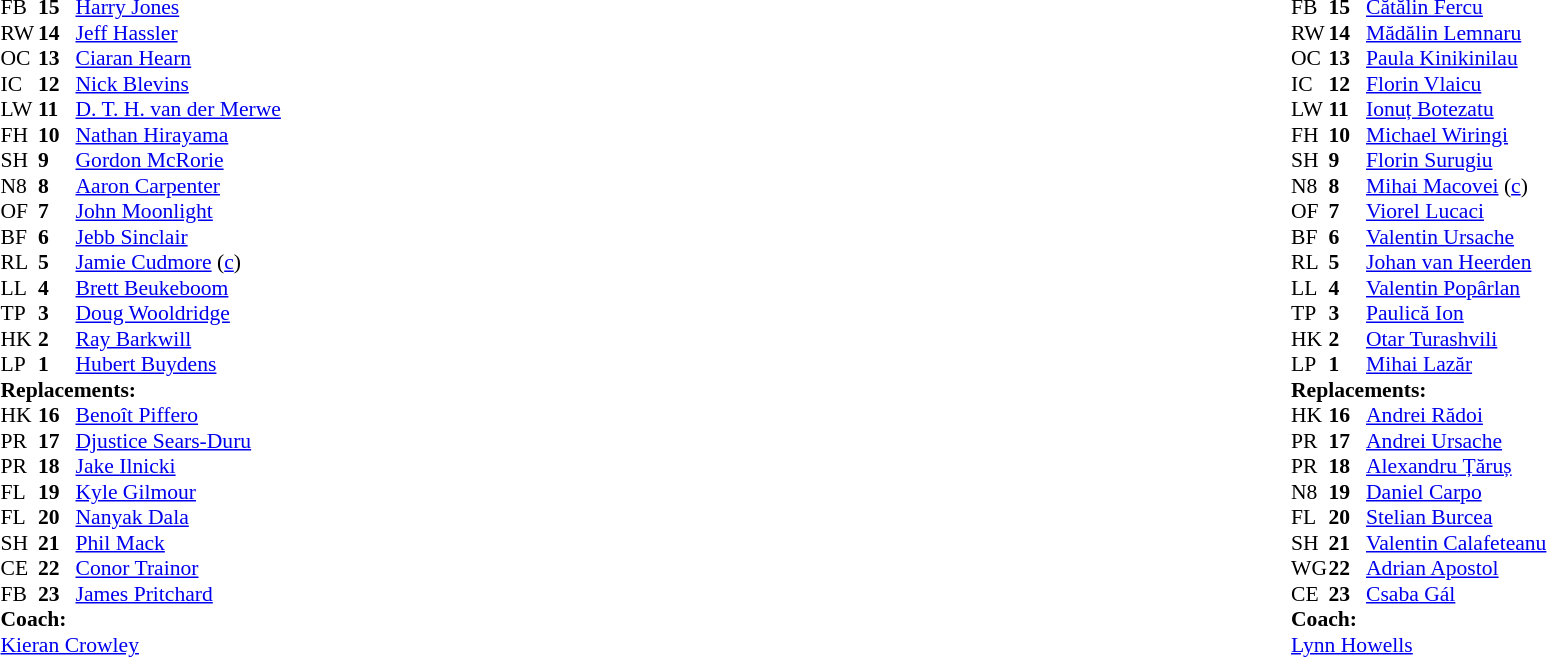<table style="width:100%">
<tr>
<td style="vertical-align:top; width:50%"><br><table style="font-size: 90%" cellspacing="0" cellpadding="0">
<tr>
<th width="25"></th>
<th width="25"></th>
</tr>
<tr>
<td>FB</td>
<td><strong>15</strong></td>
<td><a href='#'>Harry Jones</a></td>
<td></td>
<td></td>
</tr>
<tr>
<td>RW</td>
<td><strong>14</strong></td>
<td><a href='#'>Jeff Hassler</a></td>
</tr>
<tr>
<td>OC</td>
<td><strong>13</strong></td>
<td><a href='#'>Ciaran Hearn</a></td>
</tr>
<tr>
<td>IC</td>
<td><strong>12</strong></td>
<td><a href='#'>Nick Blevins</a></td>
<td></td>
<td></td>
</tr>
<tr>
<td>LW</td>
<td><strong>11</strong></td>
<td><a href='#'>D. T. H. van der Merwe</a></td>
</tr>
<tr>
<td>FH</td>
<td><strong>10</strong></td>
<td><a href='#'>Nathan Hirayama</a></td>
</tr>
<tr>
<td>SH</td>
<td><strong>9</strong></td>
<td><a href='#'>Gordon McRorie</a></td>
<td></td>
<td></td>
</tr>
<tr>
<td>N8</td>
<td><strong>8</strong></td>
<td><a href='#'>Aaron Carpenter</a></td>
</tr>
<tr>
<td>OF</td>
<td><strong>7</strong></td>
<td><a href='#'>John Moonlight</a></td>
<td></td>
<td></td>
</tr>
<tr>
<td>BF</td>
<td><strong>6</strong></td>
<td><a href='#'>Jebb Sinclair</a></td>
<td></td>
</tr>
<tr>
<td>RL</td>
<td><strong>5</strong></td>
<td><a href='#'>Jamie Cudmore</a> (<a href='#'>c</a>)</td>
</tr>
<tr>
<td>LL</td>
<td><strong>4</strong></td>
<td><a href='#'>Brett Beukeboom</a></td>
</tr>
<tr>
<td>TP</td>
<td><strong>3</strong></td>
<td><a href='#'>Doug Wooldridge</a></td>
<td></td>
<td></td>
</tr>
<tr>
<td>HK</td>
<td><strong>2</strong></td>
<td><a href='#'>Ray Barkwill</a></td>
</tr>
<tr>
<td>LP</td>
<td><strong>1</strong></td>
<td><a href='#'>Hubert Buydens</a></td>
<td></td>
<td></td>
<td></td>
<td></td>
</tr>
<tr>
<td colspan=3><strong>Replacements:</strong></td>
</tr>
<tr>
<td>HK</td>
<td><strong>16</strong></td>
<td><a href='#'>Benoît Piffero</a></td>
</tr>
<tr>
<td>PR</td>
<td><strong>17</strong></td>
<td><a href='#'>Djustice Sears-Duru</a></td>
<td></td>
<td></td>
<td></td>
<td></td>
</tr>
<tr>
<td>PR</td>
<td><strong>18</strong></td>
<td><a href='#'>Jake Ilnicki</a></td>
<td></td>
<td></td>
</tr>
<tr>
<td>FL</td>
<td><strong>19</strong></td>
<td><a href='#'>Kyle Gilmour</a></td>
</tr>
<tr>
<td>FL</td>
<td><strong>20</strong></td>
<td><a href='#'>Nanyak Dala</a></td>
<td></td>
<td></td>
</tr>
<tr>
<td>SH</td>
<td><strong>21</strong></td>
<td><a href='#'>Phil Mack</a></td>
<td></td>
<td></td>
</tr>
<tr>
<td>CE</td>
<td><strong>22</strong></td>
<td><a href='#'>Conor Trainor</a></td>
<td></td>
<td></td>
</tr>
<tr>
<td>FB</td>
<td><strong>23</strong></td>
<td><a href='#'>James Pritchard</a></td>
<td></td>
<td></td>
</tr>
<tr>
<td colspan=3><strong>Coach:</strong></td>
</tr>
<tr>
<td colspan="4"> <a href='#'>Kieran Crowley</a></td>
</tr>
</table>
</td>
<td style="vertical-align:top"></td>
<td style="vertical-align:top; width:50%"><br><table style="font-size: 90%" cellspacing="0" cellpadding="0" align="center">
<tr>
<th width="25"></th>
<th width="25"></th>
</tr>
<tr>
<td>FB</td>
<td><strong>15</strong></td>
<td><a href='#'>Cătălin Fercu</a></td>
<td></td>
</tr>
<tr>
<td>RW</td>
<td><strong>14</strong></td>
<td><a href='#'>Mădălin Lemnaru</a></td>
</tr>
<tr>
<td>OC</td>
<td><strong>13</strong></td>
<td><a href='#'>Paula Kinikinilau</a></td>
</tr>
<tr>
<td>IC</td>
<td><strong>12</strong></td>
<td><a href='#'>Florin Vlaicu</a></td>
</tr>
<tr>
<td>LW</td>
<td><strong>11</strong></td>
<td><a href='#'>Ionuț Botezatu</a></td>
</tr>
<tr>
<td>FH</td>
<td><strong>10</strong></td>
<td><a href='#'>Michael Wiringi</a></td>
<td></td>
<td></td>
</tr>
<tr>
<td>SH</td>
<td><strong>9</strong></td>
<td><a href='#'>Florin Surugiu</a></td>
<td></td>
<td></td>
</tr>
<tr>
<td>N8</td>
<td><strong>8</strong></td>
<td><a href='#'>Mihai Macovei</a> (<a href='#'>c</a>)</td>
</tr>
<tr>
<td>OF</td>
<td><strong>7</strong></td>
<td><a href='#'>Viorel Lucaci</a></td>
<td></td>
<td></td>
</tr>
<tr>
<td>BF</td>
<td><strong>6</strong></td>
<td><a href='#'>Valentin Ursache</a></td>
</tr>
<tr>
<td>RL</td>
<td><strong>5</strong></td>
<td><a href='#'>Johan van Heerden</a></td>
</tr>
<tr>
<td>LL</td>
<td><strong>4</strong></td>
<td><a href='#'>Valentin Popârlan</a></td>
</tr>
<tr>
<td>TP</td>
<td><strong>3</strong></td>
<td><a href='#'>Paulică Ion</a></td>
<td></td>
<td></td>
</tr>
<tr>
<td>HK</td>
<td><strong>2</strong></td>
<td><a href='#'>Otar Turashvili</a></td>
<td></td>
<td></td>
</tr>
<tr>
<td>LP</td>
<td><strong>1</strong></td>
<td><a href='#'>Mihai Lazăr</a></td>
<td></td>
<td></td>
</tr>
<tr>
<td colspan=3><strong>Replacements:</strong></td>
</tr>
<tr>
<td>HK</td>
<td><strong>16</strong></td>
<td><a href='#'>Andrei Rădoi</a></td>
<td></td>
<td></td>
</tr>
<tr>
<td>PR</td>
<td><strong>17</strong></td>
<td><a href='#'>Andrei Ursache</a></td>
<td></td>
<td></td>
</tr>
<tr>
<td>PR</td>
<td><strong>18</strong></td>
<td><a href='#'>Alexandru Țăruș</a></td>
<td></td>
<td></td>
</tr>
<tr>
<td>N8</td>
<td><strong>19</strong></td>
<td><a href='#'>Daniel Carpo</a></td>
<td></td>
<td></td>
</tr>
<tr>
<td>FL</td>
<td><strong>20</strong></td>
<td><a href='#'>Stelian Burcea</a></td>
</tr>
<tr>
<td>SH</td>
<td><strong>21</strong></td>
<td><a href='#'>Valentin Calafeteanu</a></td>
<td></td>
<td></td>
</tr>
<tr>
<td>WG</td>
<td><strong>22</strong></td>
<td><a href='#'>Adrian Apostol</a></td>
</tr>
<tr>
<td>CE</td>
<td><strong>23</strong></td>
<td><a href='#'>Csaba Gál</a></td>
<td></td>
<td></td>
</tr>
<tr>
<td colspan=3><strong>Coach:</strong></td>
</tr>
<tr>
<td colspan="4"> <a href='#'>Lynn Howells</a></td>
</tr>
</table>
</td>
</tr>
</table>
